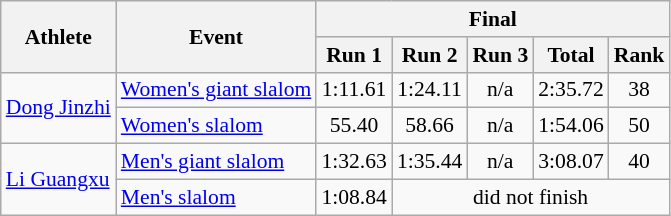<table class="wikitable" style="font-size:90%">
<tr>
<th rowspan="2">Athlete</th>
<th rowspan="2">Event</th>
<th colspan="5">Final</th>
</tr>
<tr>
<th>Run 1</th>
<th>Run 2</th>
<th>Run 3</th>
<th>Total</th>
<th>Rank</th>
</tr>
<tr>
<td rowspan=2><a href='#'>Dong Jinzhi</a></td>
<td><a href='#'>Women's giant slalom</a></td>
<td align="center">1:11.61</td>
<td align="center">1:24.11</td>
<td align="center">n/a</td>
<td align="center">2:35.72</td>
<td align="center">38</td>
</tr>
<tr>
<td><a href='#'>Women's slalom</a></td>
<td align="center">55.40</td>
<td align="center">58.66</td>
<td align="center">n/a</td>
<td align="center">1:54.06</td>
<td align="center">50</td>
</tr>
<tr>
<td rowspan=2><a href='#'>Li Guangxu</a></td>
<td><a href='#'>Men's giant slalom</a></td>
<td align="center">1:32.63</td>
<td align="center">1:35.44</td>
<td align="center">n/a</td>
<td align="center">3:08.07</td>
<td align="center">40</td>
</tr>
<tr>
<td><a href='#'>Men's slalom</a></td>
<td align="center">1:08.84</td>
<td colspan=4 align="center">did not finish</td>
</tr>
</table>
